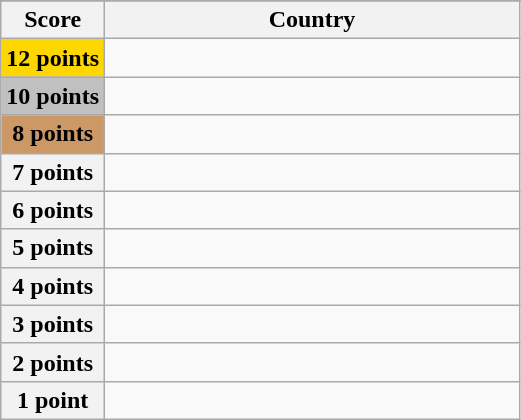<table class="wikitable">
<tr>
</tr>
<tr>
<th scope="col" width="20%">Score</th>
<th scope="col">Country</th>
</tr>
<tr>
<th scope="row" style="background:gold">12 points</th>
<td></td>
</tr>
<tr>
<th scope="row" style="background:silver">10 points</th>
<td></td>
</tr>
<tr>
<th scope="row" style="background:#CC9966">8 points</th>
<td></td>
</tr>
<tr>
<th scope="row">7 points</th>
<td></td>
</tr>
<tr>
<th scope="row">6 points</th>
<td></td>
</tr>
<tr>
<th scope="row">5 points</th>
<td></td>
</tr>
<tr>
<th scope="row">4 points</th>
<td></td>
</tr>
<tr>
<th scope="row">3 points</th>
<td></td>
</tr>
<tr>
<th scope="row">2 points</th>
<td></td>
</tr>
<tr>
<th scope="row">1 point</th>
<td></td>
</tr>
</table>
